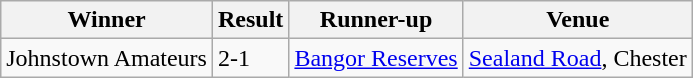<table class="wikitable">
<tr>
<th>Winner</th>
<th>Result</th>
<th>Runner-up</th>
<th>Venue</th>
</tr>
<tr>
<td>Johnstown Amateurs</td>
<td>2-1</td>
<td><a href='#'>Bangor Reserves</a></td>
<td> <a href='#'>Sealand Road</a>, Chester</td>
</tr>
</table>
